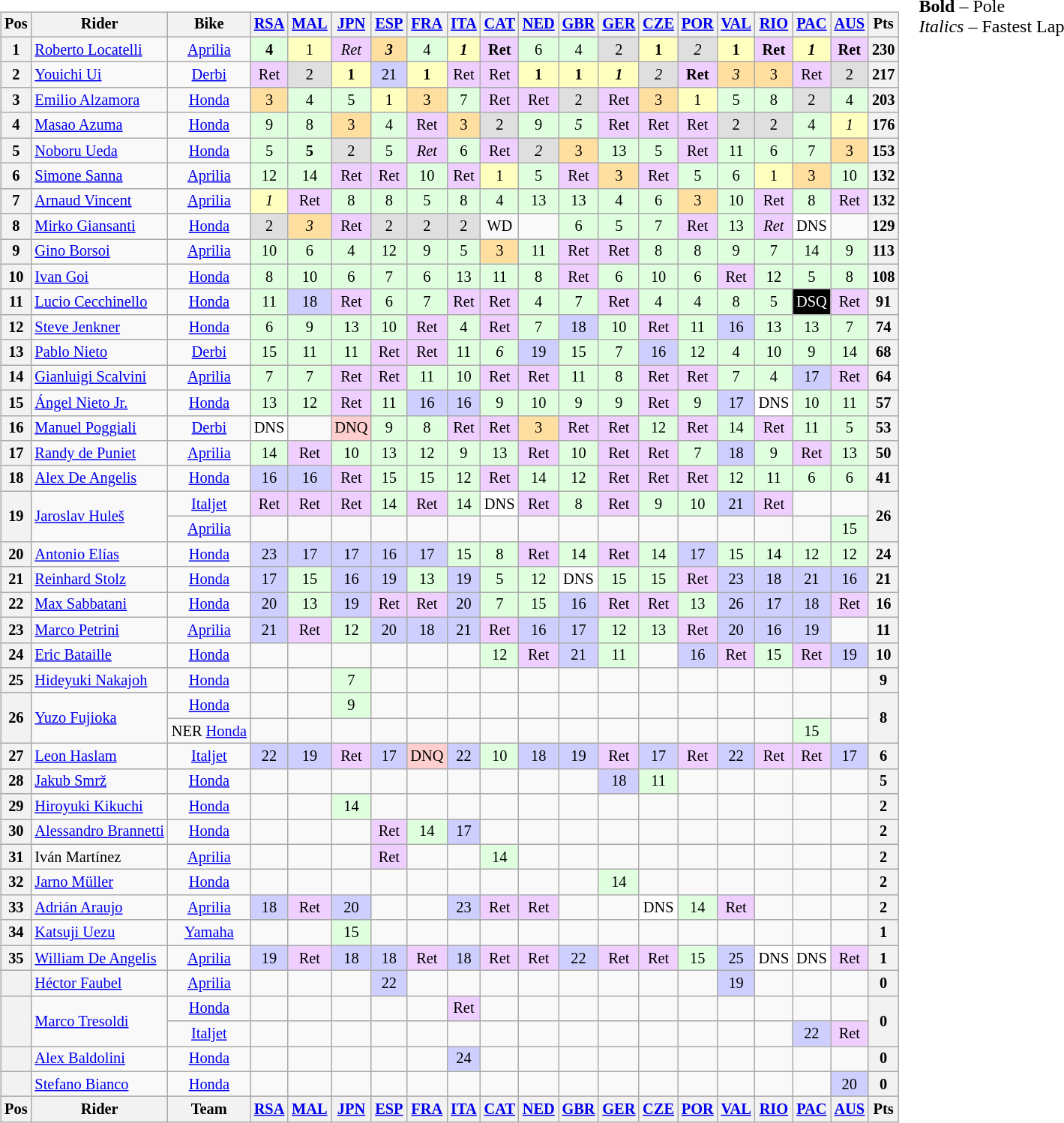<table>
<tr>
<td><br><table class="wikitable" style="font-size: 85%; text-align:center">
<tr valign="top">
<th valign="middle">Pos</th>
<th valign="middle">Rider</th>
<th valign="middle">Bike</th>
<th><a href='#'>RSA</a><br></th>
<th><a href='#'>MAL</a><br></th>
<th><a href='#'>JPN</a><br></th>
<th><a href='#'>ESP</a><br></th>
<th><a href='#'>FRA</a><br></th>
<th><a href='#'>ITA</a><br></th>
<th><a href='#'>CAT</a><br></th>
<th><a href='#'>NED</a><br></th>
<th><a href='#'>GBR</a><br></th>
<th><a href='#'>GER</a><br></th>
<th><a href='#'>CZE</a><br></th>
<th><a href='#'>POR</a><br></th>
<th><a href='#'>VAL</a><br></th>
<th><a href='#'>RIO</a><br></th>
<th><a href='#'>PAC</a><br></th>
<th><a href='#'>AUS</a><br></th>
<th valign="middle">Pts</th>
</tr>
<tr>
<th>1</th>
<td align="left"> <a href='#'>Roberto Locatelli</a></td>
<td><a href='#'>Aprilia</a></td>
<td style="background:#dfffdf;"><strong>4</strong></td>
<td style="background:#ffffbf;">1</td>
<td style="background:#efcfff;"><em>Ret</em></td>
<td style="background:#ffdf9f;"><strong><em>3</em></strong></td>
<td style="background:#dfffdf;">4</td>
<td style="background:#ffffbf;"><strong><em>1</em></strong></td>
<td style="background:#efcfff;"><strong>Ret</strong></td>
<td style="background:#dfffdf;">6</td>
<td style="background:#dfffdf;">4</td>
<td style="background:#dfdfdf;">2</td>
<td style="background:#ffffbf;"><strong>1</strong></td>
<td style="background:#dfdfdf;"><em>2</em></td>
<td style="background:#ffffbf;"><strong>1</strong></td>
<td style="background:#efcfff;"><strong>Ret</strong></td>
<td style="background:#ffffbf;"><strong><em>1</em></strong></td>
<td style="background:#efcfff;"><strong>Ret</strong></td>
<th>230</th>
</tr>
<tr>
<th>2</th>
<td align="left"> <a href='#'>Youichi Ui</a></td>
<td><a href='#'>Derbi</a></td>
<td style="background:#efcfff;">Ret</td>
<td style="background:#dfdfdf;">2</td>
<td style="background:#ffffbf;"><strong>1</strong></td>
<td style="background:#cfcfff;">21</td>
<td style="background:#ffffbf;"><strong>1</strong></td>
<td style="background:#efcfff;">Ret</td>
<td style="background:#efcfff;">Ret</td>
<td style="background:#ffffbf;"><strong>1</strong></td>
<td style="background:#ffffbf;"><strong>1</strong></td>
<td style="background:#ffffbf;"><strong><em>1</em></strong></td>
<td style="background:#dfdfdf;"><em>2</em></td>
<td style="background:#efcfff;"><strong>Ret</strong></td>
<td style="background:#ffdf9f;"><em>3</em></td>
<td style="background:#ffdf9f;">3</td>
<td style="background:#efcfff;">Ret</td>
<td style="background:#dfdfdf;">2</td>
<th>217</th>
</tr>
<tr>
<th>3</th>
<td align="left"> <a href='#'>Emilio Alzamora</a></td>
<td><a href='#'>Honda</a></td>
<td style="background:#ffdf9f;">3</td>
<td style="background:#dfffdf;">4</td>
<td style="background:#dfffdf;">5</td>
<td style="background:#ffffbf;">1</td>
<td style="background:#ffdf9f;">3</td>
<td style="background:#dfffdf;">7</td>
<td style="background:#efcfff;">Ret</td>
<td style="background:#efcfff;">Ret</td>
<td style="background:#dfdfdf;">2</td>
<td style="background:#efcfff;">Ret</td>
<td style="background:#ffdf9f;">3</td>
<td style="background:#ffffbf;">1</td>
<td style="background:#dfffdf;">5</td>
<td style="background:#dfffdf;">8</td>
<td style="background:#dfdfdf;">2</td>
<td style="background:#dfffdf;">4</td>
<th>203</th>
</tr>
<tr>
<th>4</th>
<td align="left"> <a href='#'>Masao Azuma</a></td>
<td><a href='#'>Honda</a></td>
<td style="background:#dfffdf;">9</td>
<td style="background:#dfffdf;">8</td>
<td style="background:#ffdf9f;">3</td>
<td style="background:#dfffdf;">4</td>
<td style="background:#efcfff;">Ret</td>
<td style="background:#ffdf9f;">3</td>
<td style="background:#dfdfdf;">2</td>
<td style="background:#dfffdf;">9</td>
<td style="background:#dfffdf;"><em>5</em></td>
<td style="background:#efcfff;">Ret</td>
<td style="background:#efcfff;">Ret</td>
<td style="background:#efcfff;">Ret</td>
<td style="background:#dfdfdf;">2</td>
<td style="background:#dfdfdf;">2</td>
<td style="background:#dfffdf;">4</td>
<td style="background:#ffffbf;"><em>1</em></td>
<th>176</th>
</tr>
<tr>
<th>5</th>
<td align="left"> <a href='#'>Noboru Ueda</a></td>
<td><a href='#'>Honda</a></td>
<td style="background:#dfffdf;">5</td>
<td style="background:#dfffdf;"><strong>5</strong></td>
<td style="background:#dfdfdf;">2</td>
<td style="background:#dfffdf;">5</td>
<td style="background:#efcfff;"><em>Ret</em></td>
<td style="background:#dfffdf;">6</td>
<td style="background:#efcfff;">Ret</td>
<td style="background:#dfdfdf;"><em>2</em></td>
<td style="background:#ffdf9f;">3</td>
<td style="background:#dfffdf;">13</td>
<td style="background:#dfffdf;">5</td>
<td style="background:#efcfff;">Ret</td>
<td style="background:#dfffdf;">11</td>
<td style="background:#dfffdf;">6</td>
<td style="background:#dfffdf;">7</td>
<td style="background:#ffdf9f;">3</td>
<th>153</th>
</tr>
<tr>
<th>6</th>
<td align="left"> <a href='#'>Simone Sanna</a></td>
<td><a href='#'>Aprilia</a></td>
<td style="background:#dfffdf;">12</td>
<td style="background:#dfffdf;">14</td>
<td style="background:#efcfff;">Ret</td>
<td style="background:#efcfff;">Ret</td>
<td style="background:#dfffdf;">10</td>
<td style="background:#efcfff;">Ret</td>
<td style="background:#ffffbf;">1</td>
<td style="background:#dfffdf;">5</td>
<td style="background:#efcfff;">Ret</td>
<td style="background:#ffdf9f;">3</td>
<td style="background:#efcfff;">Ret</td>
<td style="background:#dfffdf;">5</td>
<td style="background:#dfffdf;">6</td>
<td style="background:#ffffbf;">1</td>
<td style="background:#ffdf9f;">3</td>
<td style="background:#dfffdf;">10</td>
<th>132</th>
</tr>
<tr>
<th>7</th>
<td align="left"> <a href='#'>Arnaud Vincent</a></td>
<td><a href='#'>Aprilia</a></td>
<td style="background:#ffffbf;"><em>1</em></td>
<td style="background:#efcfff;">Ret</td>
<td style="background:#dfffdf;">8</td>
<td style="background:#dfffdf;">8</td>
<td style="background:#dfffdf;">5</td>
<td style="background:#dfffdf;">8</td>
<td style="background:#dfffdf;">4</td>
<td style="background:#dfffdf;">13</td>
<td style="background:#dfffdf;">13</td>
<td style="background:#dfffdf;">4</td>
<td style="background:#dfffdf;">6</td>
<td style="background:#ffdf9f;">3</td>
<td style="background:#dfffdf;">10</td>
<td style="background:#efcfff;">Ret</td>
<td style="background:#dfffdf;">8</td>
<td style="background:#efcfff;">Ret</td>
<th>132</th>
</tr>
<tr>
<th>8</th>
<td align="left"> <a href='#'>Mirko Giansanti</a></td>
<td><a href='#'>Honda</a></td>
<td style="background:#dfdfdf;">2</td>
<td style="background:#ffdf9f;"><em>3</em></td>
<td style="background:#efcfff;">Ret</td>
<td style="background:#dfdfdf;">2</td>
<td style="background:#dfdfdf;">2</td>
<td style="background:#dfdfdf;">2</td>
<td>WD</td>
<td></td>
<td style="background:#dfffdf;">6</td>
<td style="background:#dfffdf;">5</td>
<td style="background:#dfffdf;">7</td>
<td style="background:#efcfff;">Ret</td>
<td style="background:#dfffdf;">13</td>
<td style="background:#efcfff;"><em>Ret</em></td>
<td style="background:#ffffff;">DNS</td>
<td></td>
<th>129</th>
</tr>
<tr>
<th>9</th>
<td align="left"> <a href='#'>Gino Borsoi</a></td>
<td><a href='#'>Aprilia</a></td>
<td style="background:#dfffdf;">10</td>
<td style="background:#dfffdf;">6</td>
<td style="background:#dfffdf;">4</td>
<td style="background:#dfffdf;">12</td>
<td style="background:#dfffdf;">9</td>
<td style="background:#dfffdf;">5</td>
<td style="background:#ffdf9f;">3</td>
<td style="background:#dfffdf;">11</td>
<td style="background:#efcfff;">Ret</td>
<td style="background:#efcfff;">Ret</td>
<td style="background:#dfffdf;">8</td>
<td style="background:#dfffdf;">8</td>
<td style="background:#dfffdf;">9</td>
<td style="background:#dfffdf;">7</td>
<td style="background:#dfffdf;">14</td>
<td style="background:#dfffdf;">9</td>
<th>113</th>
</tr>
<tr>
<th>10</th>
<td align="left"> <a href='#'>Ivan Goi</a></td>
<td><a href='#'>Honda</a></td>
<td style="background:#dfffdf;">8</td>
<td style="background:#dfffdf;">10</td>
<td style="background:#dfffdf;">6</td>
<td style="background:#dfffdf;">7</td>
<td style="background:#dfffdf;">6</td>
<td style="background:#dfffdf;">13</td>
<td style="background:#dfffdf;">11</td>
<td style="background:#dfffdf;">8</td>
<td style="background:#efcfff;">Ret</td>
<td style="background:#dfffdf;">6</td>
<td style="background:#dfffdf;">10</td>
<td style="background:#dfffdf;">6</td>
<td style="background:#efcfff;">Ret</td>
<td style="background:#dfffdf;">12</td>
<td style="background:#dfffdf;">5</td>
<td style="background:#dfffdf;">8</td>
<th>108</th>
</tr>
<tr>
<th>11</th>
<td align="left"> <a href='#'>Lucio Cecchinello</a></td>
<td><a href='#'>Honda</a></td>
<td style="background:#dfffdf;">11</td>
<td style="background:#cfcfff;">18</td>
<td style="background:#efcfff;">Ret</td>
<td style="background:#dfffdf;">6</td>
<td style="background:#dfffdf;">7</td>
<td style="background:#efcfff;">Ret</td>
<td style="background:#efcfff;">Ret</td>
<td style="background:#dfffdf;">4</td>
<td style="background:#dfffdf;">7</td>
<td style="background:#efcfff;">Ret</td>
<td style="background:#dfffdf;">4</td>
<td style="background:#dfffdf;">4</td>
<td style="background:#dfffdf;">8</td>
<td style="background:#dfffdf;">5</td>
<td style="background:#000000; color:white">DSQ</td>
<td style="background:#efcfff;">Ret</td>
<th>91</th>
</tr>
<tr>
<th>12</th>
<td align="left"> <a href='#'>Steve Jenkner</a></td>
<td><a href='#'>Honda</a></td>
<td style="background:#dfffdf;">6</td>
<td style="background:#dfffdf;">9</td>
<td style="background:#dfffdf;">13</td>
<td style="background:#dfffdf;">10</td>
<td style="background:#efcfff;">Ret</td>
<td style="background:#dfffdf;">4</td>
<td style="background:#efcfff;">Ret</td>
<td style="background:#dfffdf;">7</td>
<td style="background:#cfcfff;">18</td>
<td style="background:#dfffdf;">10</td>
<td style="background:#efcfff;">Ret</td>
<td style="background:#dfffdf;">11</td>
<td style="background:#cfcfff;">16</td>
<td style="background:#dfffdf;">13</td>
<td style="background:#dfffdf;">13</td>
<td style="background:#dfffdf;">7</td>
<th>74</th>
</tr>
<tr>
<th>13</th>
<td align="left"> <a href='#'>Pablo Nieto</a></td>
<td><a href='#'>Derbi</a></td>
<td style="background:#dfffdf;">15</td>
<td style="background:#dfffdf;">11</td>
<td style="background:#dfffdf;">11</td>
<td style="background:#efcfff;">Ret</td>
<td style="background:#efcfff;">Ret</td>
<td style="background:#dfffdf;">11</td>
<td style="background:#dfffdf;"><em>6</em></td>
<td style="background:#cfcfff;">19</td>
<td style="background:#dfffdf;">15</td>
<td style="background:#dfffdf;">7</td>
<td style="background:#cfcfff;">16</td>
<td style="background:#dfffdf;">12</td>
<td style="background:#dfffdf;">4</td>
<td style="background:#dfffdf;">10</td>
<td style="background:#dfffdf;">9</td>
<td style="background:#dfffdf;">14</td>
<th>68</th>
</tr>
<tr>
<th>14</th>
<td align="left"> <a href='#'>Gianluigi Scalvini</a></td>
<td><a href='#'>Aprilia</a></td>
<td style="background:#dfffdf;">7</td>
<td style="background:#dfffdf;">7</td>
<td style="background:#efcfff;">Ret</td>
<td style="background:#efcfff;">Ret</td>
<td style="background:#dfffdf;">11</td>
<td style="background:#dfffdf;">10</td>
<td style="background:#efcfff;">Ret</td>
<td style="background:#efcfff;">Ret</td>
<td style="background:#dfffdf;">11</td>
<td style="background:#dfffdf;">8</td>
<td style="background:#efcfff;">Ret</td>
<td style="background:#efcfff;">Ret</td>
<td style="background:#dfffdf;">7</td>
<td style="background:#dfffdf;">4</td>
<td style="background:#cfcfff;">17</td>
<td style="background:#efcfff;">Ret</td>
<th>64</th>
</tr>
<tr>
<th>15</th>
<td align="left"> <a href='#'>Ángel Nieto Jr.</a></td>
<td><a href='#'>Honda</a></td>
<td style="background:#dfffdf;">13</td>
<td style="background:#dfffdf;">12</td>
<td style="background:#efcfff;">Ret</td>
<td style="background:#dfffdf;">11</td>
<td style="background:#cfcfff;">16</td>
<td style="background:#cfcfff;">16</td>
<td style="background:#dfffdf;">9</td>
<td style="background:#dfffdf;">10</td>
<td style="background:#dfffdf;">9</td>
<td style="background:#dfffdf;">9</td>
<td style="background:#efcfff;">Ret</td>
<td style="background:#dfffdf;">9</td>
<td style="background:#cfcfff;">17</td>
<td style="background:#ffffff;">DNS</td>
<td style="background:#dfffdf;">10</td>
<td style="background:#dfffdf;">11</td>
<th>57</th>
</tr>
<tr>
<th>16</th>
<td align="left"> <a href='#'>Manuel Poggiali</a></td>
<td><a href='#'>Derbi</a></td>
<td style="background:#ffffff;">DNS</td>
<td></td>
<td style="background:#ffcfcf;">DNQ</td>
<td style="background:#dfffdf;">9</td>
<td style="background:#dfffdf;">8</td>
<td style="background:#efcfff;">Ret</td>
<td style="background:#efcfff;">Ret</td>
<td style="background:#ffdf9f;">3</td>
<td style="background:#efcfff;">Ret</td>
<td style="background:#efcfff;">Ret</td>
<td style="background:#dfffdf;">12</td>
<td style="background:#efcfff;">Ret</td>
<td style="background:#dfffdf;">14</td>
<td style="background:#efcfff;">Ret</td>
<td style="background:#dfffdf;">11</td>
<td style="background:#dfffdf;">5</td>
<th>53</th>
</tr>
<tr>
<th>17</th>
<td align="left"> <a href='#'>Randy de Puniet</a></td>
<td><a href='#'>Aprilia</a></td>
<td style="background:#dfffdf;">14</td>
<td style="background:#efcfff;">Ret</td>
<td style="background:#dfffdf;">10</td>
<td style="background:#dfffdf;">13</td>
<td style="background:#dfffdf;">12</td>
<td style="background:#dfffdf;">9</td>
<td style="background:#dfffdf;">13</td>
<td style="background:#efcfff;">Ret</td>
<td style="background:#dfffdf;">10</td>
<td style="background:#efcfff;">Ret</td>
<td style="background:#efcfff;">Ret</td>
<td style="background:#dfffdf;">7</td>
<td style="background:#cfcfff;">18</td>
<td style="background:#dfffdf;">9</td>
<td style="background:#efcfff;">Ret</td>
<td style="background:#dfffdf;">13</td>
<th>50</th>
</tr>
<tr>
<th>18</th>
<td align="left"> <a href='#'>Alex De Angelis</a></td>
<td><a href='#'>Honda</a></td>
<td style="background:#cfcfff;">16</td>
<td style="background:#cfcfff;">16</td>
<td style="background:#efcfff;">Ret</td>
<td style="background:#dfffdf;">15</td>
<td style="background:#dfffdf;">15</td>
<td style="background:#dfffdf;">12</td>
<td style="background:#efcfff;">Ret</td>
<td style="background:#dfffdf;">14</td>
<td style="background:#dfffdf;">12</td>
<td style="background:#efcfff;">Ret</td>
<td style="background:#efcfff;">Ret</td>
<td style="background:#efcfff;">Ret</td>
<td style="background:#dfffdf;">12</td>
<td style="background:#dfffdf;">11</td>
<td style="background:#dfffdf;">6</td>
<td style="background:#dfffdf;">6</td>
<th>41</th>
</tr>
<tr>
<th rowspan="2">19</th>
<td rowspan="2" align="left"> <a href='#'>Jaroslav Huleš</a></td>
<td><a href='#'>Italjet</a></td>
<td style="background:#efcfff;">Ret</td>
<td style="background:#efcfff;">Ret</td>
<td style="background:#efcfff;">Ret</td>
<td style="background:#dfffdf;">14</td>
<td style="background:#efcfff;">Ret</td>
<td style="background:#dfffdf;">14</td>
<td style="background:#ffffff;">DNS</td>
<td style="background:#efcfff;">Ret</td>
<td style="background:#dfffdf;">8</td>
<td style="background:#efcfff;">Ret</td>
<td style="background:#dfffdf;">9</td>
<td style="background:#dfffdf;">10</td>
<td style="background:#cfcfff;">21</td>
<td style="background:#efcfff;">Ret</td>
<td></td>
<td></td>
<th rowspan="2">26</th>
</tr>
<tr>
<td><a href='#'>Aprilia</a></td>
<td></td>
<td></td>
<td></td>
<td></td>
<td></td>
<td></td>
<td></td>
<td></td>
<td></td>
<td></td>
<td></td>
<td></td>
<td></td>
<td></td>
<td></td>
<td style="background:#dfffdf;">15</td>
</tr>
<tr>
<th>20</th>
<td align="left"> <a href='#'>Antonio Elías</a></td>
<td><a href='#'>Honda</a></td>
<td style="background:#cfcfff;">23</td>
<td style="background:#cfcfff;">17</td>
<td style="background:#cfcfff;">17</td>
<td style="background:#cfcfff;">16</td>
<td style="background:#cfcfff;">17</td>
<td style="background:#dfffdf;">15</td>
<td style="background:#dfffdf;">8</td>
<td style="background:#efcfff;">Ret</td>
<td style="background:#dfffdf;">14</td>
<td style="background:#efcfff;">Ret</td>
<td style="background:#dfffdf;">14</td>
<td style="background:#cfcfff;">17</td>
<td style="background:#dfffdf;">15</td>
<td style="background:#dfffdf;">14</td>
<td style="background:#dfffdf;">12</td>
<td style="background:#dfffdf;">12</td>
<th>24</th>
</tr>
<tr>
<th>21</th>
<td align="left"> <a href='#'>Reinhard Stolz</a></td>
<td><a href='#'>Honda</a></td>
<td style="background:#cfcfff;">17</td>
<td style="background:#dfffdf;">15</td>
<td style="background:#cfcfff;">16</td>
<td style="background:#cfcfff;">19</td>
<td style="background:#dfffdf;">13</td>
<td style="background:#cfcfff;">19</td>
<td style="background:#dfffdf;">5</td>
<td style="background:#dfffdf;">12</td>
<td style="background:#ffffff;">DNS</td>
<td style="background:#dfffdf;">15</td>
<td style="background:#dfffdf;">15</td>
<td style="background:#efcfff;">Ret</td>
<td style="background:#cfcfff;">23</td>
<td style="background:#cfcfff;">18</td>
<td style="background:#cfcfff;">21</td>
<td style="background:#cfcfff;">16</td>
<th>21</th>
</tr>
<tr>
<th>22</th>
<td align="left"> <a href='#'>Max Sabbatani</a></td>
<td><a href='#'>Honda</a></td>
<td style="background:#cfcfff;">20</td>
<td style="background:#dfffdf;">13</td>
<td style="background:#cfcfff;">19</td>
<td style="background:#efcfff;">Ret</td>
<td style="background:#efcfff;">Ret</td>
<td style="background:#cfcfff;">20</td>
<td style="background:#dfffdf;">7</td>
<td style="background:#dfffdf;">15</td>
<td style="background:#cfcfff;">16</td>
<td style="background:#efcfff;">Ret</td>
<td style="background:#efcfff;">Ret</td>
<td style="background:#dfffdf;">13</td>
<td style="background:#cfcfff;">26</td>
<td style="background:#cfcfff;">17</td>
<td style="background:#cfcfff;">18</td>
<td style="background:#efcfff;">Ret</td>
<th>16</th>
</tr>
<tr>
<th>23</th>
<td align="left"> <a href='#'>Marco Petrini</a></td>
<td><a href='#'>Aprilia</a></td>
<td style="background:#cfcfff;">21</td>
<td style="background:#efcfff;">Ret</td>
<td style="background:#dfffdf;">12</td>
<td style="background:#cfcfff;">20</td>
<td style="background:#cfcfff;">18</td>
<td style="background:#cfcfff;">21</td>
<td style="background:#efcfff;">Ret</td>
<td style="background:#cfcfff;">16</td>
<td style="background:#cfcfff;">17</td>
<td style="background:#dfffdf;">12</td>
<td style="background:#dfffdf;">13</td>
<td style="background:#efcfff;">Ret</td>
<td style="background:#cfcfff;">20</td>
<td style="background:#cfcfff;">16</td>
<td style="background:#cfcfff;">19</td>
<td></td>
<th>11</th>
</tr>
<tr>
<th>24</th>
<td align="left"> <a href='#'>Eric Bataille</a></td>
<td><a href='#'>Honda</a></td>
<td></td>
<td></td>
<td></td>
<td></td>
<td></td>
<td></td>
<td style="background:#dfffdf;">12</td>
<td style="background:#efcfff;">Ret</td>
<td style="background:#cfcfff;">21</td>
<td style="background:#dfffdf;">11</td>
<td></td>
<td style="background:#cfcfff;">16</td>
<td style="background:#efcfff;">Ret</td>
<td style="background:#dfffdf;">15</td>
<td style="background:#efcfff;">Ret</td>
<td style="background:#cfcfff;">19</td>
<th>10</th>
</tr>
<tr>
<th>25</th>
<td align="left"> <a href='#'>Hideyuki Nakajoh</a></td>
<td><a href='#'>Honda</a></td>
<td></td>
<td></td>
<td style="background:#dfffdf;">7</td>
<td></td>
<td></td>
<td></td>
<td></td>
<td></td>
<td></td>
<td></td>
<td></td>
<td></td>
<td></td>
<td></td>
<td></td>
<td></td>
<th>9</th>
</tr>
<tr>
<th rowspan=2>26</th>
<td rowspan=2 align="left"> <a href='#'>Yuzo Fujioka</a></td>
<td><a href='#'>Honda</a></td>
<td></td>
<td></td>
<td style="background:#dfffdf;">9</td>
<td></td>
<td></td>
<td></td>
<td></td>
<td></td>
<td></td>
<td></td>
<td></td>
<td></td>
<td></td>
<td></td>
<td></td>
<td></td>
<th rowspan=2>8</th>
</tr>
<tr>
<td>NER <a href='#'>Honda</a></td>
<td></td>
<td></td>
<td></td>
<td></td>
<td></td>
<td></td>
<td></td>
<td></td>
<td></td>
<td></td>
<td></td>
<td></td>
<td></td>
<td></td>
<td style="background:#dfffdf;">15</td>
<td></td>
</tr>
<tr>
<th>27</th>
<td align="left"> <a href='#'>Leon Haslam</a></td>
<td><a href='#'>Italjet</a></td>
<td style="background:#cfcfff;">22</td>
<td style="background:#cfcfff;">19</td>
<td style="background:#efcfff;">Ret</td>
<td style="background:#cfcfff;">17</td>
<td style="background:#ffcfcf;">DNQ</td>
<td style="background:#cfcfff;">22</td>
<td style="background:#dfffdf;">10</td>
<td style="background:#cfcfff;">18</td>
<td style="background:#cfcfff;">19</td>
<td style="background:#efcfff;">Ret</td>
<td style="background:#cfcfff;">17</td>
<td style="background:#efcfff;">Ret</td>
<td style="background:#cfcfff;">22</td>
<td style="background:#efcfff;">Ret</td>
<td style="background:#efcfff;">Ret</td>
<td style="background:#cfcfff;">17</td>
<th>6</th>
</tr>
<tr>
<th>28</th>
<td align="left"> <a href='#'>Jakub Smrž</a></td>
<td><a href='#'>Honda</a></td>
<td></td>
<td></td>
<td></td>
<td></td>
<td></td>
<td></td>
<td></td>
<td></td>
<td></td>
<td style="background:#cfcfff;">18</td>
<td style="background:#dfffdf;">11</td>
<td></td>
<td></td>
<td></td>
<td></td>
<td></td>
<th>5</th>
</tr>
<tr>
<th>29</th>
<td align="left"> <a href='#'>Hiroyuki Kikuchi</a></td>
<td><a href='#'>Honda</a></td>
<td></td>
<td></td>
<td style="background:#dfffdf;">14</td>
<td></td>
<td></td>
<td></td>
<td></td>
<td></td>
<td></td>
<td></td>
<td></td>
<td></td>
<td></td>
<td></td>
<td></td>
<td></td>
<th>2</th>
</tr>
<tr>
<th>30</th>
<td align="left"> <a href='#'>Alessandro Brannetti</a></td>
<td><a href='#'>Honda</a></td>
<td></td>
<td></td>
<td></td>
<td style="background:#efcfff;">Ret</td>
<td style="background:#dfffdf;">14</td>
<td style="background:#cfcfff;">17</td>
<td></td>
<td></td>
<td></td>
<td></td>
<td></td>
<td></td>
<td></td>
<td></td>
<td></td>
<td></td>
<th>2</th>
</tr>
<tr>
<th>31</th>
<td align="left"> Iván Martínez</td>
<td><a href='#'>Aprilia</a></td>
<td></td>
<td></td>
<td></td>
<td style="background:#efcfff;">Ret</td>
<td></td>
<td></td>
<td style="background:#dfffdf;">14</td>
<td></td>
<td></td>
<td></td>
<td></td>
<td></td>
<td></td>
<td></td>
<td></td>
<td></td>
<th>2</th>
</tr>
<tr>
<th>32</th>
<td align="left"> <a href='#'>Jarno Müller</a></td>
<td><a href='#'>Honda</a></td>
<td></td>
<td></td>
<td></td>
<td></td>
<td></td>
<td></td>
<td></td>
<td></td>
<td></td>
<td style="background:#dfffdf;">14</td>
<td></td>
<td></td>
<td></td>
<td></td>
<td></td>
<td></td>
<th>2</th>
</tr>
<tr>
<th>33</th>
<td align="left"> <a href='#'>Adrián Araujo</a></td>
<td><a href='#'>Aprilia</a></td>
<td style="background:#cfcfff;">18</td>
<td style="background:#efcfff;">Ret</td>
<td style="background:#cfcfff;">20</td>
<td></td>
<td></td>
<td style="background:#cfcfff;">23</td>
<td style="background:#efcfff;">Ret</td>
<td style="background:#efcfff;">Ret</td>
<td></td>
<td></td>
<td style="background:#ffffff;">DNS</td>
<td style="background:#dfffdf;">14</td>
<td style="background:#efcfff;">Ret</td>
<td></td>
<td></td>
<td></td>
<th>2</th>
</tr>
<tr>
<th>34</th>
<td align="left"> <a href='#'>Katsuji Uezu</a></td>
<td><a href='#'>Yamaha</a></td>
<td></td>
<td></td>
<td style="background:#dfffdf;">15</td>
<td></td>
<td></td>
<td></td>
<td></td>
<td></td>
<td></td>
<td></td>
<td></td>
<td></td>
<td></td>
<td></td>
<td></td>
<td></td>
<th>1</th>
</tr>
<tr>
<th>35</th>
<td align="left"> <a href='#'>William De Angelis</a></td>
<td><a href='#'>Aprilia</a></td>
<td style="background:#cfcfff;">19</td>
<td style="background:#efcfff;">Ret</td>
<td style="background:#cfcfff;">18</td>
<td style="background:#cfcfff;">18</td>
<td style="background:#efcfff;">Ret</td>
<td style="background:#cfcfff;">18</td>
<td style="background:#efcfff;">Ret</td>
<td style="background:#efcfff;">Ret</td>
<td style="background:#cfcfff;">22</td>
<td style="background:#efcfff;">Ret</td>
<td style="background:#efcfff;">Ret</td>
<td style="background:#dfffdf;">15</td>
<td style="background:#cfcfff;">25</td>
<td style="background:#ffffff;">DNS</td>
<td style="background:#ffffff;">DNS</td>
<td style="background:#efcfff;">Ret</td>
<th>1</th>
</tr>
<tr>
<th></th>
<td align="left"> <a href='#'>Héctor Faubel</a></td>
<td><a href='#'>Aprilia</a></td>
<td></td>
<td></td>
<td></td>
<td style="background:#cfcfff;">22</td>
<td></td>
<td></td>
<td></td>
<td></td>
<td></td>
<td></td>
<td></td>
<td></td>
<td style="background:#cfcfff;">19</td>
<td></td>
<td></td>
<td></td>
<th>0</th>
</tr>
<tr>
<th rowspan=2></th>
<td rowspan=2 align="left"> <a href='#'>Marco Tresoldi</a></td>
<td><a href='#'>Honda</a></td>
<td></td>
<td></td>
<td></td>
<td></td>
<td></td>
<td style="background:#efcfff;">Ret</td>
<td></td>
<td></td>
<td></td>
<td></td>
<td></td>
<td></td>
<td></td>
<td></td>
<td></td>
<td></td>
<th rowspan=2>0</th>
</tr>
<tr>
<td><a href='#'>Italjet</a></td>
<td></td>
<td></td>
<td></td>
<td></td>
<td></td>
<td></td>
<td></td>
<td></td>
<td></td>
<td></td>
<td></td>
<td></td>
<td></td>
<td></td>
<td style="background:#cfcfff;">22</td>
<td style="background:#efcfff;">Ret</td>
</tr>
<tr>
<th></th>
<td align="left"> <a href='#'>Alex Baldolini</a></td>
<td><a href='#'>Honda</a></td>
<td></td>
<td></td>
<td></td>
<td></td>
<td></td>
<td style="background:#cfcfff;">24</td>
<td></td>
<td></td>
<td></td>
<td></td>
<td></td>
<td></td>
<td></td>
<td></td>
<td></td>
<td></td>
<th>0</th>
</tr>
<tr>
<th></th>
<td align="left"> <a href='#'>Stefano Bianco</a></td>
<td><a href='#'>Honda</a></td>
<td></td>
<td></td>
<td></td>
<td></td>
<td></td>
<td></td>
<td></td>
<td></td>
<td></td>
<td></td>
<td></td>
<td></td>
<td></td>
<td></td>
<td></td>
<td style="background:#cfcfff;">20</td>
<th>0</th>
</tr>
<tr valign="top">
<th valign="middle">Pos</th>
<th valign="middle">Rider</th>
<th valign="middle">Team</th>
<th><a href='#'>RSA</a><br></th>
<th><a href='#'>MAL</a><br></th>
<th><a href='#'>JPN</a><br></th>
<th><a href='#'>ESP</a><br></th>
<th><a href='#'>FRA</a><br></th>
<th><a href='#'>ITA</a><br></th>
<th><a href='#'>CAT</a><br></th>
<th><a href='#'>NED</a><br></th>
<th><a href='#'>GBR</a><br></th>
<th><a href='#'>GER</a><br></th>
<th><a href='#'>CZE</a><br></th>
<th><a href='#'>POR</a><br></th>
<th><a href='#'>VAL</a><br></th>
<th><a href='#'>RIO</a><br></th>
<th><a href='#'>PAC</a><br></th>
<th><a href='#'>AUS</a><br></th>
<th valign="middle">Pts</th>
</tr>
</table>
</td>
<td valign="top"><br>
<span><strong>Bold</strong> – Pole<br>
<em>Italics</em> – Fastest Lap</span></td>
</tr>
</table>
